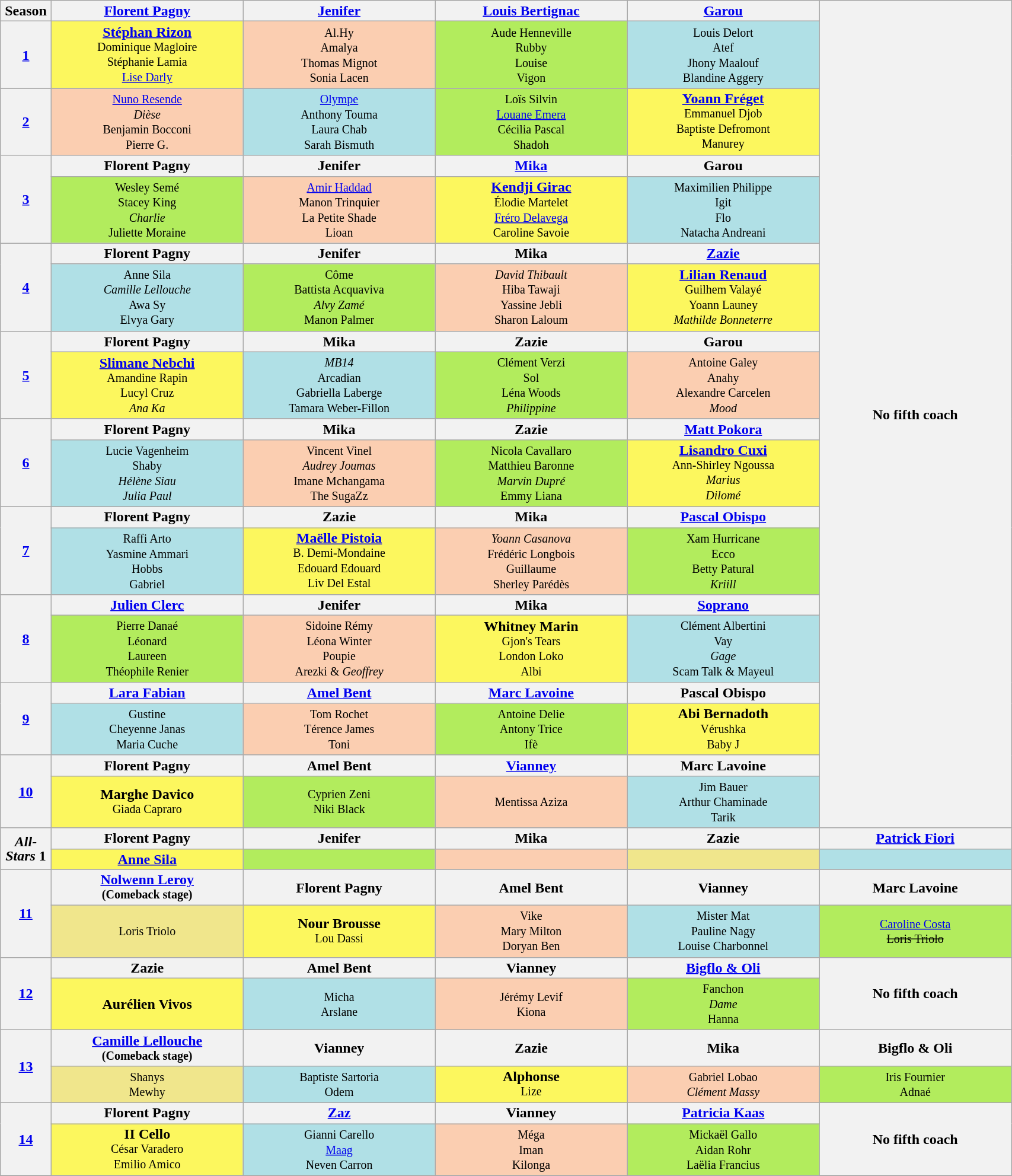<table class="wikitable nowrap" style="text-align:center; line-height:16px; width:90%">
<tr>
<th style="width:4%">Season</th>
<th style="width:18%" scope="col"><a href='#'>Florent Pagny</a></th>
<th style="width:18%" scope="col"><a href='#'>Jenifer</a></th>
<th style="width:18%" scope="col"><a href='#'>Louis Bertignac</a></th>
<th style="width:18%" scope="col"><a href='#'>Garou</a></th>
<th style="width:18%" rowspan="19">No fifth coach</th>
</tr>
<tr>
<th><a href='#'>1</a></th>
<td style="background:#FCF75E"><strong><a href='#'>Stéphan Rizon</a></strong><br><small>Dominique Magloire<br>Stéphanie Lamia<br><a href='#'>Lise Darly</a></small></td>
<td style="background:#FBCEB1"><small>Al.Hy<br>Amalya<br>Thomas Mignot<br>Sonia Lacen</small></td>
<td style="background:#B2EC5D"><small>Aude Henneville<br>Rubby<br>Louise<br>Vigon</small></td>
<td style="background:#B0E0E6"><small>Louis Delort<br>Atef<br>Jhony Maalouf<br>Blandine Aggery</small></td>
</tr>
<tr>
<th scope="center"><a href='#'>2</a></th>
<td style="background:#FBCEB1"><small><a href='#'>Nuno Resende</a> <br><em>Dièse</em> <br>Benjamin Bocconi <br>Pierre G.</small></td>
<td style="background:#B0E0E6"><small><a href='#'>Olympe</a> <br>Anthony Touma <br>Laura Chab <br>Sarah Bismuth</small></td>
<td style="background:#B2EC5D"><small>Loïs Silvin <br><a href='#'>Louane Emera</a> <br>Cécilia Pascal <br>Shadoh</small></td>
<td style="background:#FCF75E"><strong><a href='#'>Yoann Fréget</a></strong><br> <small>Emmanuel Djob <br>Baptiste Defromont <br>Manurey</small></td>
</tr>
<tr>
<th rowspan="2"><a href='#'>3</a></th>
<th scope="col">Florent Pagny</th>
<th scope="col">Jenifer</th>
<th scope="col"><a href='#'>Mika</a></th>
<th scope="col">Garou</th>
</tr>
<tr>
<td style="background:#B2EC5D"><small>Wesley Semé <br>Stacey King <br><em>Charlie</em> <br>Juliette Moraine</small></td>
<td style="background:#FBCEB1"><small><a href='#'>Amir Haddad</a> <br>Manon Trinquier <br>La Petite Shade <br>Lioan</small></td>
<td style="background:#FCF75E"><strong><a href='#'>Kendji Girac</a></strong><small> <br>Élodie Martelet <br><a href='#'>Fréro Delavega</a> <br>Caroline Savoie</small></td>
<td style="background:#B0E0E6"><small>Maximilien Philippe <br>Igit <br>Flo <br>Natacha Andreani</small></td>
</tr>
<tr>
<th rowspan="2"><a href='#'>4</a></th>
<th scope="col">Florent Pagny</th>
<th scope="col">Jenifer</th>
<th scope="col">Mika</th>
<th scope="col"><a href='#'>Zazie</a></th>
</tr>
<tr>
<td style="background:#B0E0E6"><small>Anne Sila <br><em>Camille Lellouche</em> <br>Awa Sy <br>Elvya Gary</small></td>
<td style="background:#B2EC5D"><small>Côme <br>Battista Acquaviva <br><em>Alvy Zamé</em> <br>Manon Palmer</small></td>
<td style="background:#FBCEB1"><small><em>David Thibault</em> <br>Hiba Tawaji<br>Yassine Jebli<br>Sharon Laloum</small></td>
<td style="background:#FCF75E"><strong><a href='#'>Lilian Renaud</a></strong><br> <small>Guilhem Valayé <br>Yoann Launey <br><em>Mathilde Bonneterre</em></small></td>
</tr>
<tr>
<th rowspan="2"><a href='#'>5</a></th>
<th scope="col">Florent Pagny</th>
<th scope="col">Mika</th>
<th scope="col">Zazie</th>
<th scope="col">Garou</th>
</tr>
<tr>
<td style="background:#FCF75E"><strong><a href='#'>Slimane Nebchi</a></strong><br> <small>Amandine Rapin <br>Lucyl Cruz <br><em>Ana Ka</em></small></td>
<td style="background:#B0E0E6"><small><em>MB14</em> <br>Arcadian <br>Gabriella Laberge <br>Tamara Weber-Fillon</small></td>
<td style="background:#B2EC5D"><small>Clément Verzi <br>Sol <br>Léna Woods <br><em>Philippine</em></small></td>
<td style="background:#FBCEB1"><small>Antoine Galey<br>Anahy <br>Alexandre Carcelen <br><em>Mood</em></small></td>
</tr>
<tr>
<th rowspan="2"><a href='#'>6</a></th>
<th scope="col">Florent Pagny</th>
<th scope="col">Mika</th>
<th scope="col">Zazie</th>
<th scope="col"><a href='#'>Matt Pokora</a></th>
</tr>
<tr>
<td style="background:#B0E0E6"><small>Lucie Vagenheim <br>Shaby <br><em>Hélène Siau</em> <br><em>Julia Paul</em></small></td>
<td style="background:#FBCEB1"><small>Vincent Vinel <br><em>Audrey Joumas</em> <br>Imane Mchangama <br>The SugaZz</small></td>
<td style="background:#B2EC5D"><small>Nicola Cavallaro <br>Matthieu Baronne <br><em>Marvin Dupré</em> <br>Emmy Liana</small></td>
<td style="background:#FCF75E"><strong><a href='#'>Lisandro Cuxi</a></strong><br> <small>Ann-Shirley Ngoussa <br><em>Marius</em> <br><em>Dilomé</em></small></td>
</tr>
<tr>
<th rowspan="2"><a href='#'>7</a></th>
<th scope="col">Florent Pagny</th>
<th scope="col">Zazie</th>
<th scope="col">Mika</th>
<th scope="col"><a href='#'>Pascal Obispo</a></th>
</tr>
<tr>
<td style="background:#B0E0E6"><small>Raffi Arto<br>Yasmine Ammari<br>Hobbs<br>Gabriel</small></td>
<td style="background:#FCF75E"><strong><a href='#'>Maëlle Pistoia</a></strong><br><small>B. Demi-Mondaine<br>Edouard Edouard<br>Liv Del Estal</small></td>
<td style="background:#FBCEB1"><small><em>Yoann Casanova</em><br>Frédéric Longbois<br>Guillaume<br>Sherley Parédès</small></td>
<td style="background:#B2EC5D"><small>Xam Hurricane<br>Ecco<br>Betty Patural<br><em>Kriill</em></small></td>
</tr>
<tr>
<th rowspan="2"><a href='#'>8</a></th>
<th scope="col"><a href='#'>Julien Clerc</a></th>
<th scope="col">Jenifer</th>
<th scope="col">Mika</th>
<th scope="col"><a href='#'>Soprano</a></th>
</tr>
<tr>
<td style="background:#B2EC5D"><small>Pierre Danaé<br>Léonard<br>Laureen<br>Théophile Renier</small></td>
<td style="background:#FBCEB1"><small>Sidoine Rémy<br>Léona Winter<br>Poupie<br>Arezki & <em>Geoffrey</em></small></td>
<td style="background:#FCF75E"><strong>Whitney Marin</strong><br><small>Gjon's Tears<br>London Loko<br>Albi</small></td>
<td style="background:#B0E0E6"><small>Clément Albertini<br>Vay<br><em>Gage</em><br>Scam Talk & Mayeul</small></td>
</tr>
<tr>
<th rowspan="2"><a href='#'>9</a></th>
<th scope="col"><a href='#'>Lara Fabian</a></th>
<th scope="col"><a href='#'>Amel Bent</a></th>
<th scope="col"><a href='#'>Marc Lavoine</a></th>
<th scope="col">Pascal Obispo</th>
</tr>
<tr>
<td style="background:#B0E0E6"><small>Gustine<br>Cheyenne Janas<br>Maria Cuche</small></td>
<td style="background:#FBCEB1"><small>Tom Rochet<br>Térence James<br>Toni</small></td>
<td style="background:#B2EC5D"><small>Antoine Delie<br>Antony Trice<br>Ifè</small></td>
<td style="background:#FCF75E"><strong>Abi Bernadoth</strong><small><br>Vérushka<br>Baby J</small></td>
</tr>
<tr>
<th rowspan="2"><a href='#'>10</a></th>
<th scope="col">Florent Pagny</th>
<th scope="col">Amel Bent</th>
<th scope="col"><a href='#'>Vianney</a></th>
<th scope="col">Marc Lavoine</th>
</tr>
<tr>
<td style="background:#FCF75E"><strong>Marghe Davico</strong><br><small>Giada Capraro</small></td>
<td style="background:#B2EC5D"><small>Cyprien Zeni<br>Niki Black</small></td>
<td style="background:#FBCEB1"><small>Mentissa Aziza</small></td>
<td style="background:#B0E0E6"><small>Jim Bauer<br> Arthur Chaminade<br>Tarik</small></td>
</tr>
<tr>
<th rowspan="2"><em>All-Stars</em> 1</th>
<th scope="col">Florent Pagny</th>
<th scope="col">Jenifer</th>
<th scope="col">Mika</th>
<th scope="col">Zazie</th>
<th scope="col"><a href='#'>Patrick Fiori</a></th>
</tr>
<tr>
<td style="background:#FCF75E"><strong><a href='#'>Anne Sila</a></strong> <br> </td>
<td style="background:#B2EC5D"></td>
<td style="background:#fbceb1"></td>
<td style="background:khaki"></td>
<td style="background:#B0E0E6"></td>
</tr>
<tr>
<th rowspan="2"><a href='#'>11</a></th>
<th style="width:18%"><a href='#'>Nolwenn Leroy</a><br><small>(Comeback stage)</small></th>
<th scope="col">Florent Pagny</th>
<th scope="col">Amel Bent</th>
<th scope="col">Vianney</th>
<th scope="col">Marc Lavoine</th>
</tr>
<tr>
<td style="background:khaki"><small>Loris Triolo</small></td>
<td style="background:#FCF75E"><strong>Nour Brousse</strong> <br> <small>Lou Dassi</small></td>
<td style="background:#FBCEB1"><small>Vike <br> Mary Milton <br> Doryan Ben</small></td>
<td style="background:#B0E0E6"><small>Mister Mat <br> Pauline Nagy <br> Louise Charbonnel</small></td>
<td style="background:#B2Ec5D"><small><a href='#'>Caroline Costa</a> <br> <s>Loris Triolo</s></small></td>
</tr>
<tr>
<th rowspan="2"><a href='#'>12</a></th>
<th scope="col">Zazie</th>
<th scope="col">Amel Bent</th>
<th scope="col">Vianney</th>
<th scope="col"><a href='#'>Bigflo & Oli</a></th>
<th style="width:18%" rowspan="2">No fifth coach</th>
</tr>
<tr>
<td style="background:#FCF75E"><strong>Aurélien Vivos</strong></td>
<td style="background:#B0E0E6"><small>Micha</small><br><small>Arslane</small></td>
<td style="background:#FBCEB1"><small>Jérémy Levif<br>Kiona</small></td>
<td style="background:#B2EC5D"><small>Fanchon</small><br><small><em>Dame</em></small><br><small>Hanna</small></td>
</tr>
<tr>
<th rowspan="2"><a href='#'>13</a></th>
<th><a href='#'>Camille Lellouche</a><br><small>(Comeback stage)</small></th>
<th scope="col">Vianney</th>
<th scope="col">Zazie</th>
<th scope="col">Mika</th>
<th scope="col">Bigflo & Oli</th>
</tr>
<tr>
<td style="background:khaki"><small>Shanys<br>Mewhy</small></td>
<td style="background:#B0E0E6"><small>Baptiste Sartoria<br>Odem</small></td>
<td style="background:#FCF75E"><strong>Alphonse</strong><br><small>Lize</small></td>
<td style="background:#FBCEB1"><small>Gabriel Lobao<br><em>Clément Massy</em></small></td>
<td style="background:#B2EC5D"><small>Iris Fournier<br>Adnaé</small></td>
</tr>
<tr>
<th rowspan="2"><a href='#'>14</a></th>
<th scope="col">Florent Pagny</th>
<th scope="col"><a href='#'>Zaz</a></th>
<th scope="col">Vianney</th>
<th scope="col"><a href='#'>Patricia Kaas</a></th>
<th style="width:18%" rowspan="2">No fifth coach</th>
</tr>
<tr>
<td style="background:#FCF75E"><strong>II Cello</strong><br><small>César Varadero<br>Emilio Amico</small></td>
<td style="background:#B0E0E6"><small>Gianni Carello<br><a href='#'>Maag</a><br>Neven Carron</small></td>
<td style="background:#FBCEB1"><small>Méga<br>Iman<br>Kilonga</small></td>
<td style="background:#B2EC5D"><small>Mickaël Gallo<br>Aidan Rohr<br>Laëlia Francius</small></td>
</tr>
<tr>
</tr>
</table>
